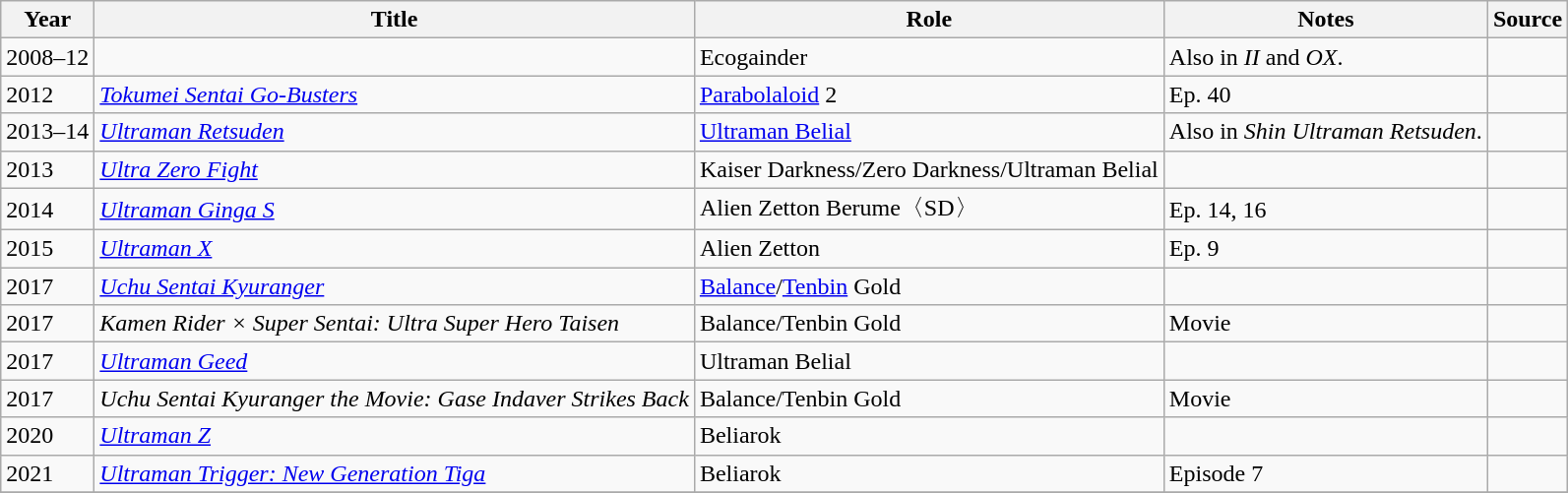<table class="wikitable sortable plainrowheaders">
<tr>
<th>Year</th>
<th>Title</th>
<th>Role</th>
<th class="unsortable">Notes</th>
<th class="unsortable">Source</th>
</tr>
<tr>
<td>2008–12</td>
<td><em></em></td>
<td>Ecogainder</td>
<td>Also in <em>II</em> and <em>OX</em>.</td>
<td></td>
</tr>
<tr>
<td>2012</td>
<td><em><a href='#'>Tokumei Sentai Go-Busters</a></em></td>
<td><a href='#'>Parabolaloid</a> 2</td>
<td>Ep. 40</td>
<td></td>
</tr>
<tr>
<td>2013–14</td>
<td><em><a href='#'>Ultraman Retsuden</a></em></td>
<td><a href='#'>Ultraman Belial</a></td>
<td>Also in <em>Shin Ultraman Retsuden</em>.</td>
<td></td>
</tr>
<tr>
<td>2013</td>
<td><em><a href='#'>Ultra Zero Fight</a></em></td>
<td>Kaiser Darkness/Zero Darkness/Ultraman Belial</td>
<td></td>
<td></td>
</tr>
<tr>
<td>2014</td>
<td><em><a href='#'>Ultraman Ginga S</a></em></td>
<td>Alien Zetton Berume〈SD〉</td>
<td>Ep. 14, 16</td>
<td></td>
</tr>
<tr>
<td>2015</td>
<td><em><a href='#'>Ultraman X</a></em></td>
<td>Alien Zetton</td>
<td>Ep. 9</td>
<td></td>
</tr>
<tr>
<td>2017</td>
<td><em><a href='#'>Uchu Sentai Kyuranger</a></em></td>
<td><a href='#'>Balance</a>/<a href='#'>Tenbin</a> Gold</td>
<td></td>
<td></td>
</tr>
<tr>
<td>2017</td>
<td><em>Kamen Rider × Super Sentai: Ultra Super Hero Taisen</em></td>
<td>Balance/Tenbin Gold</td>
<td>Movie</td>
<td></td>
</tr>
<tr>
<td>2017</td>
<td><em><a href='#'>Ultraman Geed</a></em></td>
<td>Ultraman Belial</td>
<td></td>
<td></td>
</tr>
<tr>
<td>2017</td>
<td><em>Uchu Sentai Kyuranger the Movie: Gase Indaver Strikes Back</em></td>
<td>Balance/Tenbin Gold</td>
<td>Movie</td>
<td></td>
</tr>
<tr>
<td>2020</td>
<td><em><a href='#'>Ultraman Z</a></em></td>
<td>Beliarok</td>
<td></td>
<td></td>
</tr>
<tr>
<td>2021</td>
<td><em><a href='#'>Ultraman Trigger: New Generation Tiga</a></em></td>
<td>Beliarok</td>
<td>Episode 7</td>
<td></td>
</tr>
<tr>
</tr>
</table>
